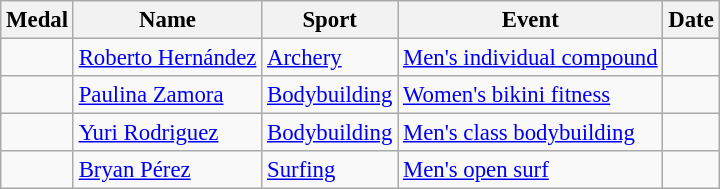<table class="wikitable sortable"  style=font-size:95%>
<tr>
<th>Medal</th>
<th>Name</th>
<th>Sport</th>
<th>Event</th>
<th>Date</th>
</tr>
<tr>
<td></td>
<td><a href='#'>Roberto Hernández</a></td>
<td><a href='#'>Archery</a></td>
<td><a href='#'>Men's individual compound</a></td>
<td></td>
</tr>
<tr>
<td></td>
<td><a href='#'>Paulina Zamora</a></td>
<td><a href='#'>Bodybuilding</a></td>
<td><a href='#'>Women's bikini fitness</a></td>
<td></td>
</tr>
<tr>
<td></td>
<td><a href='#'>Yuri Rodriguez</a></td>
<td><a href='#'>Bodybuilding</a></td>
<td><a href='#'>Men's class bodybuilding</a></td>
<td></td>
</tr>
<tr>
<td></td>
<td><a href='#'>Bryan Pérez</a></td>
<td><a href='#'>Surfing</a></td>
<td><a href='#'>Men's open surf</a></td>
<td></td>
</tr>
</table>
